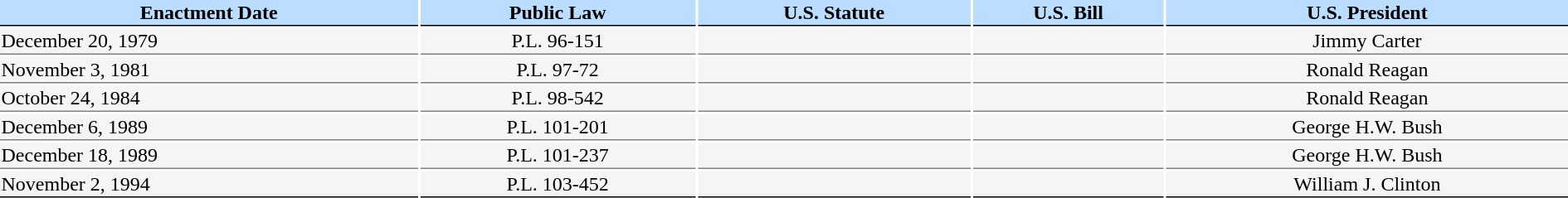<table style="align:left; width:100%">
<tr style="font-weight:bold; text-align:center; background:#bbddff; color:black;">
<th style=" border-bottom:1.5px solid black">Enactment Date</th>
<th style=" border-bottom:1.5px solid black">Public Law</th>
<th style=" border-bottom:1.5px solid black">U.S. Statute</th>
<th style=" border-bottom:1.5px solid black">U.S. Bill</th>
<th style=" border-bottom:1.5px solid black">U.S. President</th>
</tr>
<tr>
<td style="border-bottom:1px solid gray; background:#F5F5F5;">December 20, 1979</td>
<td style="border-bottom:1px solid gray; background:#F5F5F5; text-align:center;">P.L. 96-151</td>
<td style="border-bottom:1px solid gray; background:#F5F5F5; text-align:center;"></td>
<td style="border-bottom:1px solid gray; background:#F5F5F5; text-align:center;"></td>
<td style="border-bottom:1px solid gray; background:#F5F5F5; text-align:center;">Jimmy Carter</td>
</tr>
<tr>
<td style="border-bottom:1px solid gray; background:#F5F5F5;">November 3, 1981</td>
<td style="border-bottom:1px solid gray; background:#F5F5F5; text-align:center;">P.L. 97-72</td>
<td style="border-bottom:1px solid gray; background:#F5F5F5; text-align:center;"></td>
<td style="border-bottom:1px solid gray; background:#F5F5F5; text-align:center;"></td>
<td style="border-bottom:1px solid gray; background:#F5F5F5; text-align:center;">Ronald Reagan</td>
</tr>
<tr>
<td style="border-bottom:1px solid gray; background:#F5F5F5;">October 24, 1984</td>
<td style="border-bottom:1px solid gray; background:#F5F5F5; text-align:center;">P.L. 98-542</td>
<td style="border-bottom:1px solid gray; background:#F5F5F5; text-align:center;"></td>
<td style="border-bottom:1px solid gray; background:#F5F5F5; text-align:center;"></td>
<td style="border-bottom:1px solid gray; background:#F5F5F5; text-align:center;">Ronald Reagan</td>
</tr>
<tr>
<td style="border-bottom:1px solid gray; background:#F5F5F5;">December 6, 1989</td>
<td style="border-bottom:1px solid gray; background:#F5F5F5; text-align:center;">P.L. 101-201</td>
<td style="border-bottom:1px solid gray; background:#F5F5F5; text-align:center;"></td>
<td style="border-bottom:1px solid gray; background:#F5F5F5; text-align:center;"></td>
<td style="border-bottom:1px solid gray; background:#F5F5F5; text-align:center;">George H.W. Bush</td>
</tr>
<tr>
<td style="border-bottom:1px solid gray; background:#F5F5F5;">December 18, 1989</td>
<td style="border-bottom:1px solid gray; background:#F5F5F5; text-align:center;">P.L. 101-237</td>
<td style="border-bottom:1px solid gray; background:#F5F5F5; text-align:center;"></td>
<td style="border-bottom:1px solid gray; background:#F5F5F5; text-align:center;"></td>
<td style="border-bottom:1px solid gray; background:#F5F5F5; text-align:center;">George H.W. Bush</td>
</tr>
<tr>
<td style="border-bottom:1.5px solid black; background:#F5F5F5;">November 2, 1994</td>
<td style="border-bottom:1.5px solid black; background:#F5F5F5; text-align:center;">P.L. 103-452</td>
<td style="border-bottom:1.5px solid black; background:#F5F5F5; text-align:center;"></td>
<td style="border-bottom:1.5px solid black; background:#F5F5F5; text-align:center;"></td>
<td style="border-bottom:1.5px solid black; background:#F5F5F5; text-align:center;">William J. Clinton</td>
</tr>
</table>
